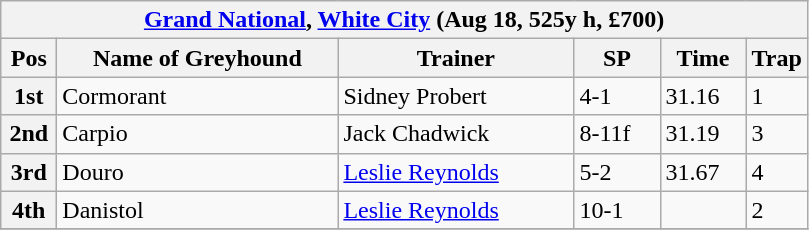<table class="wikitable">
<tr>
<th colspan="6"><a href='#'>Grand National</a>, <a href='#'>White City</a> (Aug 18, 525y h, £700)</th>
</tr>
<tr>
<th width=30>Pos</th>
<th width=180>Name of Greyhound</th>
<th width=150>Trainer</th>
<th width=50>SP</th>
<th width=50>Time</th>
<th width=30>Trap</th>
</tr>
<tr>
<th>1st</th>
<td>Cormorant</td>
<td>Sidney Probert</td>
<td>4-1</td>
<td>31.16</td>
<td>1</td>
</tr>
<tr>
<th>2nd</th>
<td>Carpio</td>
<td>Jack Chadwick</td>
<td>8-11f</td>
<td>31.19</td>
<td>3</td>
</tr>
<tr>
<th>3rd</th>
<td>Douro</td>
<td><a href='#'>Leslie Reynolds</a></td>
<td>5-2</td>
<td>31.67</td>
<td>4</td>
</tr>
<tr>
<th>4th</th>
<td>Danistol</td>
<td><a href='#'>Leslie Reynolds</a></td>
<td>10-1</td>
<td></td>
<td>2</td>
</tr>
<tr>
</tr>
</table>
